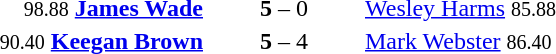<table style="text-align:center">
<tr>
<th width=223></th>
<th width=100></th>
<th width=223></th>
</tr>
<tr>
<td align=right><small>98.88</small> <strong><a href='#'>James Wade</a></strong> </td>
<td><strong>5</strong> – 0</td>
<td align=left> <a href='#'>Wesley Harms</a> <small>85.88</small></td>
</tr>
<tr>
<td align=right><small>90.40</small> <strong><a href='#'>Keegan Brown</a></strong> </td>
<td><strong>5</strong> – 4</td>
<td align=left> <a href='#'>Mark Webster</a> <small>86.40</small></td>
</tr>
</table>
